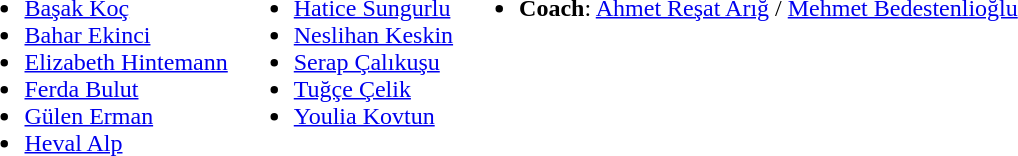<table>
<tr valign="top">
<td><br><ul><li> <a href='#'>Başak Koç</a></li><li> <a href='#'>Bahar Ekinci</a></li><li> <a href='#'>Elizabeth Hintemann</a></li><li> <a href='#'>Ferda Bulut</a></li><li> <a href='#'>Gülen Erman</a></li><li> <a href='#'>Heval Alp</a></li></ul></td>
<td><br><ul><li> <a href='#'>Hatice Sungurlu</a></li><li> <a href='#'>Neslihan Keskin</a></li><li> <a href='#'>Serap Çalıkuşu</a></li><li> <a href='#'>Tuğçe Çelik</a></li><li> <a href='#'>Youlia Kovtun</a></li></ul></td>
<td><br><ul><li><strong>Coach</strong>:  <a href='#'>Ahmet Reşat Arığ</a> /  <a href='#'>Mehmet Bedestenlioğlu</a></li></ul></td>
</tr>
</table>
